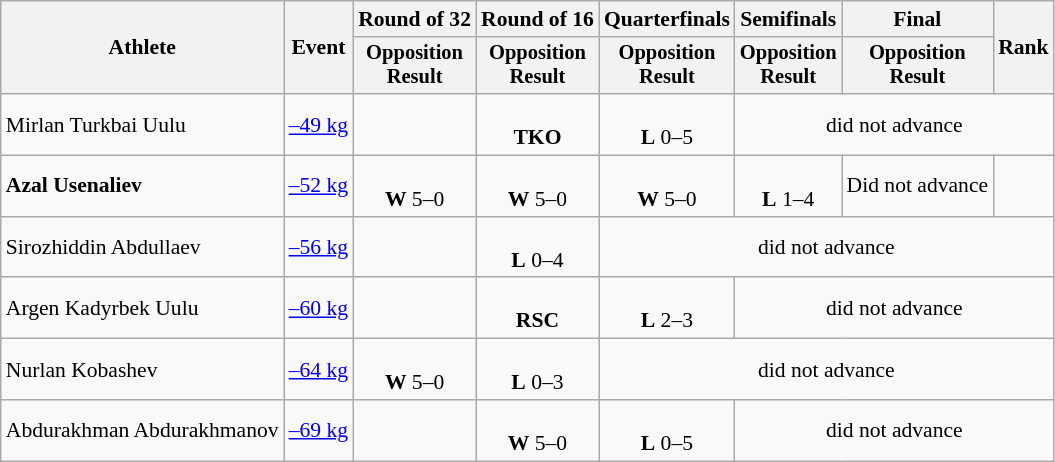<table class=wikitable style=font-size:90%;text-align:center>
<tr>
<th rowspan="2">Athlete</th>
<th rowspan="2">Event</th>
<th>Round of 32</th>
<th>Round of 16</th>
<th>Quarterfinals</th>
<th>Semifinals</th>
<th>Final</th>
<th rowspan=2>Rank</th>
</tr>
<tr style="font-size:95%">
<th>Opposition<br>Result</th>
<th>Opposition<br>Result</th>
<th>Opposition<br>Result</th>
<th>Opposition<br>Result</th>
<th>Opposition<br>Result</th>
</tr>
<tr>
<td align=left>Mirlan Turkbai Uulu</td>
<td align=left><a href='#'>–49 kg</a></td>
<td></td>
<td><br><strong>TKO</strong></td>
<td><br><strong>L</strong> 0–5</td>
<td colspan=3>did not advance</td>
</tr>
<tr>
<td align=left><strong>Azal Usenaliev</strong></td>
<td align=left><a href='#'>–52 kg</a></td>
<td><br><strong>W</strong> 5–0</td>
<td><br><strong>W</strong> 5–0</td>
<td><br><strong>W</strong> 5–0</td>
<td><br><strong>L</strong> 1–4</td>
<td>Did not advance</td>
<td></td>
</tr>
<tr>
<td align=left>Sirozhiddin Abdullaev</td>
<td align=left><a href='#'>–56 kg</a></td>
<td></td>
<td><br><strong>L</strong> 0–4</td>
<td colspan=4>did not advance</td>
</tr>
<tr>
<td align=left>Argen Kadyrbek Uulu</td>
<td align=left><a href='#'>–60 kg</a></td>
<td></td>
<td><br><strong>RSC</strong></td>
<td><br><strong>L</strong> 2–3</td>
<td colspan=3>did not advance</td>
</tr>
<tr>
<td align=left>Nurlan Kobashev</td>
<td align=left><a href='#'>–64 kg</a></td>
<td><br><strong>W</strong> 5–0</td>
<td><br><strong>L</strong> 0–3</td>
<td colspan=4>did not advance</td>
</tr>
<tr>
<td align=left>Abdurakhman Abdurakhmanov</td>
<td align=left><a href='#'>–69 kg</a></td>
<td></td>
<td><br><strong>W</strong> 5–0</td>
<td><br><strong>L</strong> 0–5</td>
<td colspan=3>did not advance</td>
</tr>
</table>
